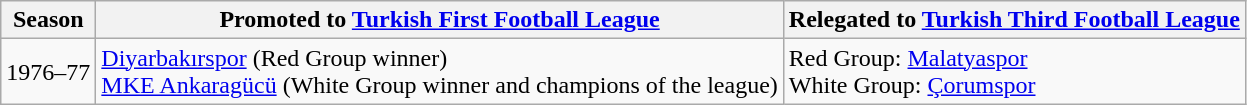<table class="wikitable">
<tr>
<th>Season</th>
<th>Promoted to <a href='#'>Turkish First Football League</a></th>
<th>Relegated to <a href='#'>Turkish Third Football League</a></th>
</tr>
<tr>
<td>1976–77</td>
<td><a href='#'>Diyarbakırspor</a> (Red Group winner)<br><a href='#'>MKE Ankaragücü</a> (White Group winner and champions of the league)</td>
<td>Red Group: <a href='#'>Malatyaspor</a><br>White Group: <a href='#'>Çorumspor</a></td>
</tr>
</table>
